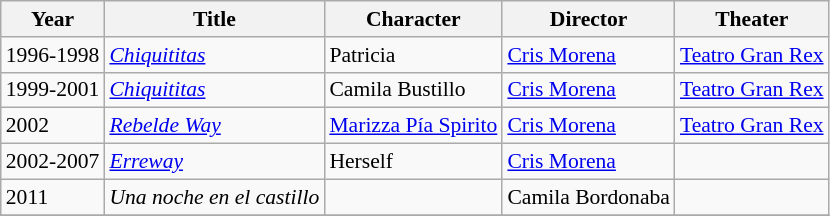<table class="wikitable" style="font-size: 90%;">
<tr>
<th>Year</th>
<th>Title</th>
<th>Character</th>
<th>Director</th>
<th>Theater</th>
</tr>
<tr>
<td>1996-1998</td>
<td><em><a href='#'>Chiquititas</a></em></td>
<td>Patricia</td>
<td><a href='#'>Cris Morena</a></td>
<td><a href='#'>Teatro Gran Rex</a></td>
</tr>
<tr>
<td>1999-2001</td>
<td><em><a href='#'>Chiquititas</a></em></td>
<td>Camila Bustillo</td>
<td><a href='#'>Cris Morena</a></td>
<td><a href='#'>Teatro Gran Rex</a></td>
</tr>
<tr>
<td>2002</td>
<td><em><a href='#'>Rebelde Way</a></em></td>
<td><a href='#'>Marizza Pía Spirito</a></td>
<td><a href='#'>Cris Morena</a></td>
<td><a href='#'>Teatro Gran Rex</a></td>
</tr>
<tr>
<td>2002-2007</td>
<td><em><a href='#'>Erreway</a></em></td>
<td>Herself</td>
<td><a href='#'>Cris Morena</a></td>
<td></td>
</tr>
<tr>
<td>2011</td>
<td><em>Una noche en el castillo</em></td>
<td></td>
<td>Camila Bordonaba</td>
<td></td>
</tr>
<tr>
</tr>
</table>
